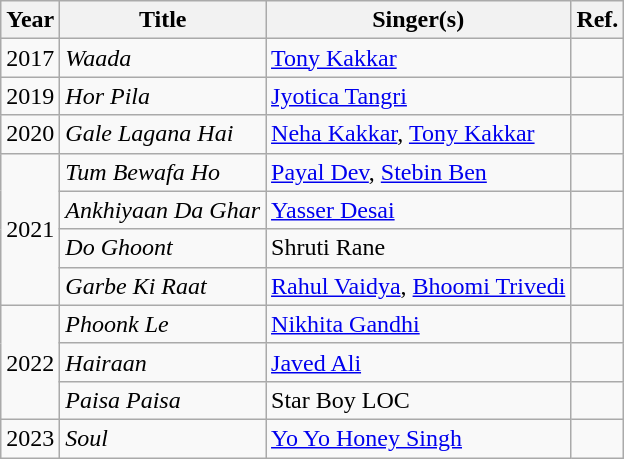<table class="wikitable">
<tr>
<th>Year</th>
<th>Title</th>
<th>Singer(s)</th>
<th>Ref.</th>
</tr>
<tr>
<td>2017</td>
<td><em>Waada</em></td>
<td><a href='#'>Tony Kakkar</a></td>
<td></td>
</tr>
<tr>
<td>2019</td>
<td><em>Hor Pila</em></td>
<td><a href='#'>Jyotica Tangri</a></td>
<td></td>
</tr>
<tr>
<td>2020</td>
<td><em>Gale Lagana Hai</em></td>
<td><a href='#'>Neha Kakkar</a>, <a href='#'>Tony Kakkar</a></td>
<td></td>
</tr>
<tr>
<td rowspan="4">2021</td>
<td><em>Tum Bewafa Ho</em></td>
<td><a href='#'>Payal Dev</a>, <a href='#'>Stebin Ben</a></td>
<td></td>
</tr>
<tr>
<td><em>Ankhiyaan Da Ghar</em></td>
<td><a href='#'>Yasser Desai</a></td>
<td></td>
</tr>
<tr>
<td><em>Do Ghoont</em></td>
<td>Shruti Rane</td>
<td></td>
</tr>
<tr>
<td><em>Garbe Ki Raat</em></td>
<td><a href='#'>Rahul Vaidya</a>, <a href='#'>Bhoomi Trivedi</a></td>
<td></td>
</tr>
<tr>
<td rowspan="3">2022</td>
<td><em>Phoonk Le</em></td>
<td><a href='#'>Nikhita Gandhi</a></td>
<td></td>
</tr>
<tr>
<td><em>Hairaan</em></td>
<td><a href='#'>Javed Ali</a></td>
<td></td>
</tr>
<tr>
<td><em>Paisa Paisa</em></td>
<td>Star Boy LOC</td>
<td></td>
</tr>
<tr>
<td>2023</td>
<td><em>Soul</em></td>
<td><a href='#'>Yo Yo Honey Singh</a></td>
<td></td>
</tr>
</table>
